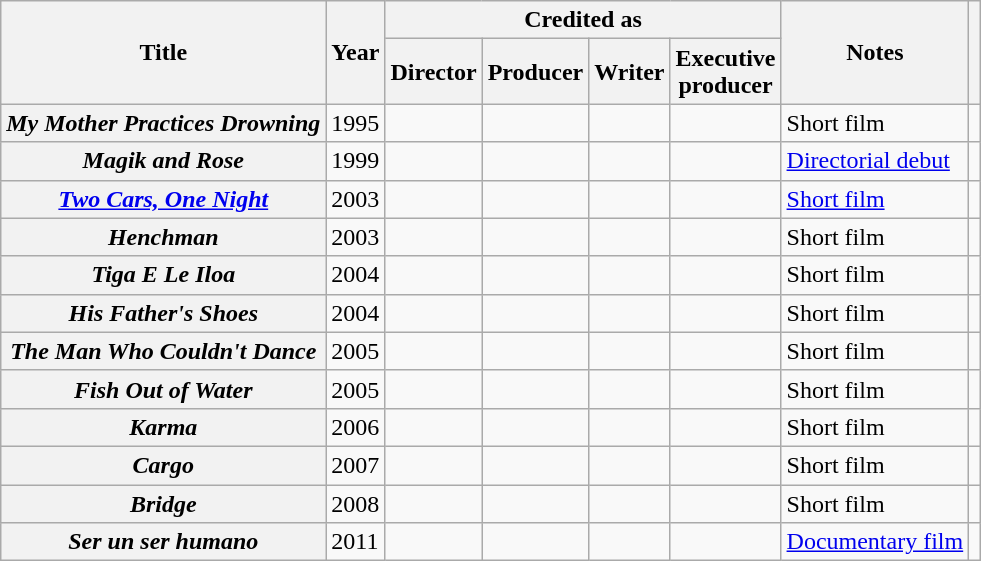<table class="wikitable plainrowheaders sortable">
<tr>
<th rowspan="2" scope="col">Title</th>
<th rowspan="2" scope="col">Year</th>
<th colspan="4" scope="col">Credited as</th>
<th rowspan="2" scope="col" class="unsortable">Notes</th>
<th rowspan="2" scope="col" class="unsortable"></th>
</tr>
<tr>
<th>Director</th>
<th>Producer</th>
<th>Writer</th>
<th>Executive<br>producer</th>
</tr>
<tr>
<th scope=row><em>My Mother Practices Drowning</em></th>
<td>1995</td>
<td></td>
<td></td>
<td></td>
<td></td>
<td>Short film</td>
<td style="text-align:center;"></td>
</tr>
<tr>
<th scope=row><em>Magik and Rose</em></th>
<td>1999</td>
<td></td>
<td></td>
<td></td>
<td></td>
<td><a href='#'>Directorial debut</a></td>
<td style="text-align:center;"></td>
</tr>
<tr>
<th scope=row><em><a href='#'>Two Cars, One Night</a></em></th>
<td>2003</td>
<td></td>
<td></td>
<td></td>
<td></td>
<td><a href='#'>Short film</a></td>
<td style="text-align:center;"></td>
</tr>
<tr>
<th scope=row><em>Henchman</em></th>
<td>2003</td>
<td></td>
<td></td>
<td></td>
<td></td>
<td>Short film</td>
<td style="text-align:center;"></td>
</tr>
<tr>
<th scope=row><em>Tiga E Le Iloa</em></th>
<td>2004</td>
<td></td>
<td></td>
<td></td>
<td></td>
<td>Short film</td>
<td style="text-align:center;"></td>
</tr>
<tr>
<th scope=row><em>His Father's Shoes</em></th>
<td>2004</td>
<td></td>
<td></td>
<td></td>
<td></td>
<td>Short film</td>
<td style="text-align:center;"></td>
</tr>
<tr>
<th scope=row><em>The Man Who Couldn't Dance</em></th>
<td>2005</td>
<td></td>
<td></td>
<td></td>
<td></td>
<td>Short film</td>
<td style="text-align:center;"></td>
</tr>
<tr>
<th scope=row><em>Fish Out of Water</em></th>
<td>2005</td>
<td></td>
<td></td>
<td></td>
<td></td>
<td>Short film</td>
<td style="text-align:center;"></td>
</tr>
<tr>
<th scope=row><em>Karma</em></th>
<td>2006</td>
<td></td>
<td></td>
<td></td>
<td></td>
<td>Short film</td>
<td style="text-align:center;"></td>
</tr>
<tr>
<th scope=row><em>Cargo</em></th>
<td>2007</td>
<td></td>
<td></td>
<td></td>
<td></td>
<td>Short film</td>
<td style="text-align:center;"></td>
</tr>
<tr>
<th scope=row><em>Bridge</em></th>
<td>2008</td>
<td></td>
<td></td>
<td></td>
<td></td>
<td>Short film</td>
<td style="text-align:center;"></td>
</tr>
<tr>
<th scope=row><em>Ser un ser humano</em></th>
<td>2011</td>
<td></td>
<td></td>
<td></td>
<td></td>
<td><a href='#'>Documentary film</a></td>
<td style="text-align:center;"></td>
</tr>
</table>
